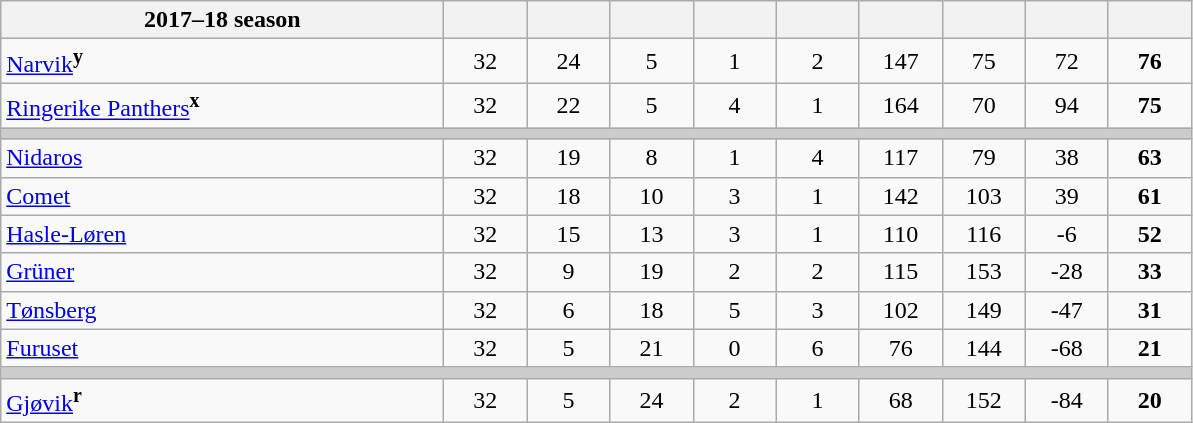<table class="wikitable">
<tr>
<th style="width:18em;">2017–18 season</th>
<th style="width:3em;"></th>
<th style="width:3em;"></th>
<th style="width:3em;"></th>
<th style="width:3em;"></th>
<th style="width:3em;"></th>
<th style="width:3em;"></th>
<th style="width:3em;"></th>
<th style="width:3em;"></th>
<th style="width:3em;"></th>
</tr>
<tr align=center>
<td align=left><a href='#'>Narvik</a><sup><strong>y</strong></sup></td>
<td>32</td>
<td>24</td>
<td>5</td>
<td>1</td>
<td>2</td>
<td>147</td>
<td>75</td>
<td>72</td>
<td><strong>76</strong></td>
</tr>
<tr align=center>
<td align=left><a href='#'>Ringerike Panthers</a><sup><strong>x</strong></sup></td>
<td>32</td>
<td>22</td>
<td>5</td>
<td>4</td>
<td>1</td>
<td>164</td>
<td>70</td>
<td>94</td>
<td><strong>75</strong></td>
</tr>
<tr bgcolor="#cccccc" class="unsortable">
<td colspan=10></td>
</tr>
<tr align=center>
<td align=left><a href='#'>Nidaros</a></td>
<td>32</td>
<td>19</td>
<td>8</td>
<td>1</td>
<td>4</td>
<td>117</td>
<td>79</td>
<td>38</td>
<td><strong>63</strong></td>
</tr>
<tr align=center>
<td align=left><a href='#'>Comet</a></td>
<td>32</td>
<td>18</td>
<td>10</td>
<td>3</td>
<td>1</td>
<td>142</td>
<td>103</td>
<td>39</td>
<td><strong>61</strong></td>
</tr>
<tr align=center>
<td align=left><a href='#'>Hasle-Løren</a></td>
<td>32</td>
<td>15</td>
<td>13</td>
<td>3</td>
<td>1</td>
<td>110</td>
<td>116</td>
<td>-6</td>
<td><strong>52</strong></td>
</tr>
<tr align=center>
<td align=left><a href='#'>Grüner</a></td>
<td>32</td>
<td>9</td>
<td>19</td>
<td>2</td>
<td>2</td>
<td>115</td>
<td>153</td>
<td>-28</td>
<td><strong>33</strong></td>
</tr>
<tr align=center>
<td align=left><a href='#'>Tønsberg</a></td>
<td>32</td>
<td>6</td>
<td>18</td>
<td>5</td>
<td>3</td>
<td>102</td>
<td>149</td>
<td>-47</td>
<td><strong>31</strong></td>
</tr>
<tr align=center>
<td align=left><a href='#'>Furuset</a></td>
<td>32</td>
<td>5</td>
<td>21</td>
<td>0</td>
<td>6</td>
<td>76</td>
<td>144</td>
<td>-68</td>
<td><strong>21</strong></td>
</tr>
<tr bgcolor="#cccccc" class="unsortable">
<td colspan=10></td>
</tr>
<tr align=center>
<td align=left><a href='#'>Gjøvik</a><sup><strong>r</strong></sup></td>
<td>32</td>
<td>5</td>
<td>24</td>
<td>2</td>
<td>1</td>
<td>68</td>
<td>152</td>
<td>-84</td>
<td><strong>20</strong></td>
</tr>
</table>
